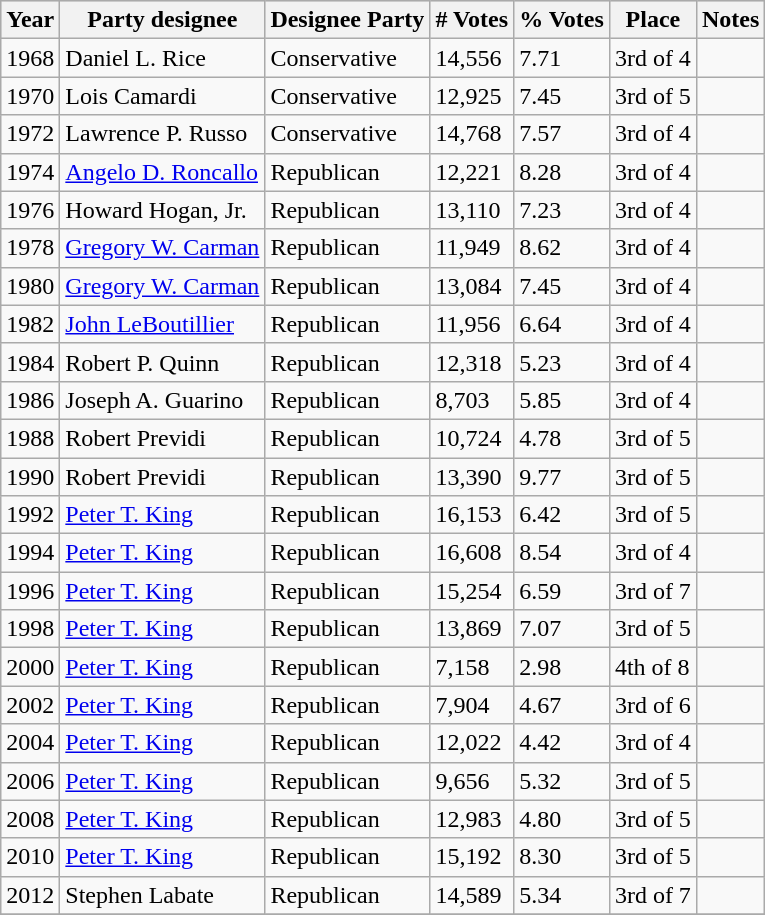<table class=wikitable>
<tr bgcolor=lightgrey>
<th>Year</th>
<th>Party designee</th>
<th>Designee Party</th>
<th># Votes</th>
<th>% Votes</th>
<th>Place</th>
<th>Notes</th>
</tr>
<tr>
<td>1968</td>
<td>Daniel L. Rice</td>
<td>Conservative</td>
<td>14,556</td>
<td>7.71</td>
<td>3rd of 4</td>
<td></td>
</tr>
<tr>
<td>1970</td>
<td>Lois Camardi</td>
<td>Conservative</td>
<td>12,925</td>
<td>7.45</td>
<td>3rd of 5</td>
<td></td>
</tr>
<tr>
<td>1972</td>
<td>Lawrence P. Russo</td>
<td>Conservative</td>
<td>14,768</td>
<td>7.57</td>
<td>3rd of 4</td>
<td></td>
</tr>
<tr>
<td>1974</td>
<td><a href='#'>Angelo D. Roncallo</a></td>
<td>Republican</td>
<td>12,221</td>
<td>8.28</td>
<td>3rd of 4</td>
<td></td>
</tr>
<tr>
<td>1976</td>
<td>Howard Hogan, Jr.</td>
<td>Republican</td>
<td>13,110</td>
<td>7.23</td>
<td>3rd of 4</td>
<td></td>
</tr>
<tr>
<td>1978</td>
<td><a href='#'>Gregory W. Carman</a></td>
<td>Republican</td>
<td>11,949</td>
<td>8.62</td>
<td>3rd of 4</td>
<td></td>
</tr>
<tr>
<td>1980</td>
<td><a href='#'>Gregory W. Carman</a></td>
<td>Republican</td>
<td>13,084</td>
<td>7.45</td>
<td>3rd of 4</td>
<td></td>
</tr>
<tr>
<td>1982</td>
<td><a href='#'>John LeBoutillier</a></td>
<td>Republican</td>
<td>11,956</td>
<td>6.64</td>
<td>3rd of 4</td>
<td></td>
</tr>
<tr>
<td>1984</td>
<td>Robert P. Quinn</td>
<td>Republican</td>
<td>12,318</td>
<td>5.23</td>
<td>3rd of 4</td>
<td></td>
</tr>
<tr>
<td>1986</td>
<td>Joseph A. Guarino</td>
<td>Republican</td>
<td>8,703</td>
<td>5.85</td>
<td>3rd of 4</td>
<td></td>
</tr>
<tr>
<td>1988</td>
<td>Robert Previdi</td>
<td>Republican</td>
<td>10,724</td>
<td>4.78</td>
<td>3rd of 5</td>
<td></td>
</tr>
<tr>
<td>1990</td>
<td>Robert Previdi</td>
<td>Republican</td>
<td>13,390</td>
<td>9.77</td>
<td>3rd of 5</td>
<td></td>
</tr>
<tr>
<td>1992</td>
<td><a href='#'>Peter T. King</a></td>
<td>Republican</td>
<td>16,153</td>
<td>6.42</td>
<td>3rd of 5</td>
<td></td>
</tr>
<tr>
<td>1994</td>
<td><a href='#'>Peter T. King</a></td>
<td>Republican</td>
<td>16,608</td>
<td>8.54</td>
<td>3rd of 4</td>
<td></td>
</tr>
<tr>
<td>1996</td>
<td><a href='#'>Peter T. King</a></td>
<td>Republican</td>
<td>15,254</td>
<td>6.59</td>
<td>3rd of 7</td>
<td></td>
</tr>
<tr>
<td>1998</td>
<td><a href='#'>Peter T. King</a></td>
<td>Republican</td>
<td>13,869</td>
<td>7.07</td>
<td>3rd of 5</td>
<td></td>
</tr>
<tr>
<td>2000</td>
<td><a href='#'>Peter T. King</a></td>
<td>Republican</td>
<td>7,158</td>
<td>2.98</td>
<td>4th of 8</td>
<td></td>
</tr>
<tr>
<td>2002</td>
<td><a href='#'>Peter T. King</a></td>
<td>Republican</td>
<td>7,904</td>
<td>4.67</td>
<td>3rd of 6</td>
<td></td>
</tr>
<tr>
<td>2004</td>
<td><a href='#'>Peter T. King</a></td>
<td>Republican</td>
<td>12,022</td>
<td>4.42</td>
<td>3rd of 4</td>
<td></td>
</tr>
<tr>
<td>2006</td>
<td><a href='#'>Peter T. King</a></td>
<td>Republican</td>
<td>9,656</td>
<td>5.32</td>
<td>3rd of 5</td>
<td></td>
</tr>
<tr>
<td>2008</td>
<td><a href='#'>Peter T. King</a></td>
<td>Republican</td>
<td>12,983</td>
<td>4.80</td>
<td>3rd of 5</td>
<td></td>
</tr>
<tr>
<td>2010</td>
<td><a href='#'>Peter T. King</a></td>
<td>Republican</td>
<td>15,192</td>
<td>8.30</td>
<td>3rd of 5</td>
<td></td>
</tr>
<tr>
<td>2012</td>
<td>Stephen Labate</td>
<td>Republican</td>
<td>14,589</td>
<td>5.34</td>
<td>3rd of 7</td>
<td></td>
</tr>
<tr>
</tr>
</table>
